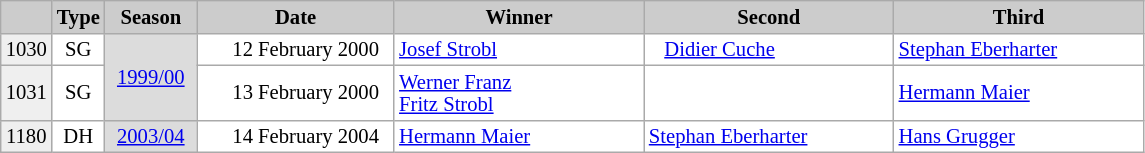<table class="wikitable plainrowheaders" style="background:#fff; font-size:86%; line-height:15px; border:grey solid 1px; border-collapse:collapse;">
<tr style="background:#ccc; text-align:center;">
<th style="background-color: #ccc;" width="23"></th>
<th style="background-color: #ccc;" width="25">Type</th>
<th style="background-color: #ccc;" width="55">Season</th>
<th style="background-color: #ccc;" width="125">Date</th>
<th style="background:#ccc;" width="160">Winner</th>
<th style="background:#ccc;" width="160">Second</th>
<th style="background:#ccc;" width="160">Third</th>
</tr>
<tr>
<td align=center bgcolor="#EFEFEF">1030</td>
<td align=center>SG</td>
<td bgcolor=gainsboro align=center rowspan=2><a href='#'>1999/00</a></td>
<td align=right>12 February 2000  </td>
<td> <a href='#'>Josef Strobl</a></td>
<td>   <a href='#'>Didier Cuche</a></td>
<td> <a href='#'>Stephan Eberharter</a></td>
</tr>
<tr>
<td align=center bgcolor="#EFEFEF">1031</td>
<td align=center>SG</td>
<td align=right>13 February 2000  </td>
<td> <a href='#'>Werner Franz</a><br> <a href='#'>Fritz Strobl</a></td>
<td></td>
<td> <a href='#'>Hermann Maier</a></td>
</tr>
<tr>
<td align=center bgcolor="#EFEFEF">1180</td>
<td align=center>DH</td>
<td bgcolor=gainsboro align=center><a href='#'>2003/04</a></td>
<td align=right>14 February 2004  </td>
<td> <a href='#'>Hermann Maier</a></td>
<td> <a href='#'>Stephan Eberharter</a></td>
<td> <a href='#'>Hans Grugger</a></td>
</tr>
</table>
